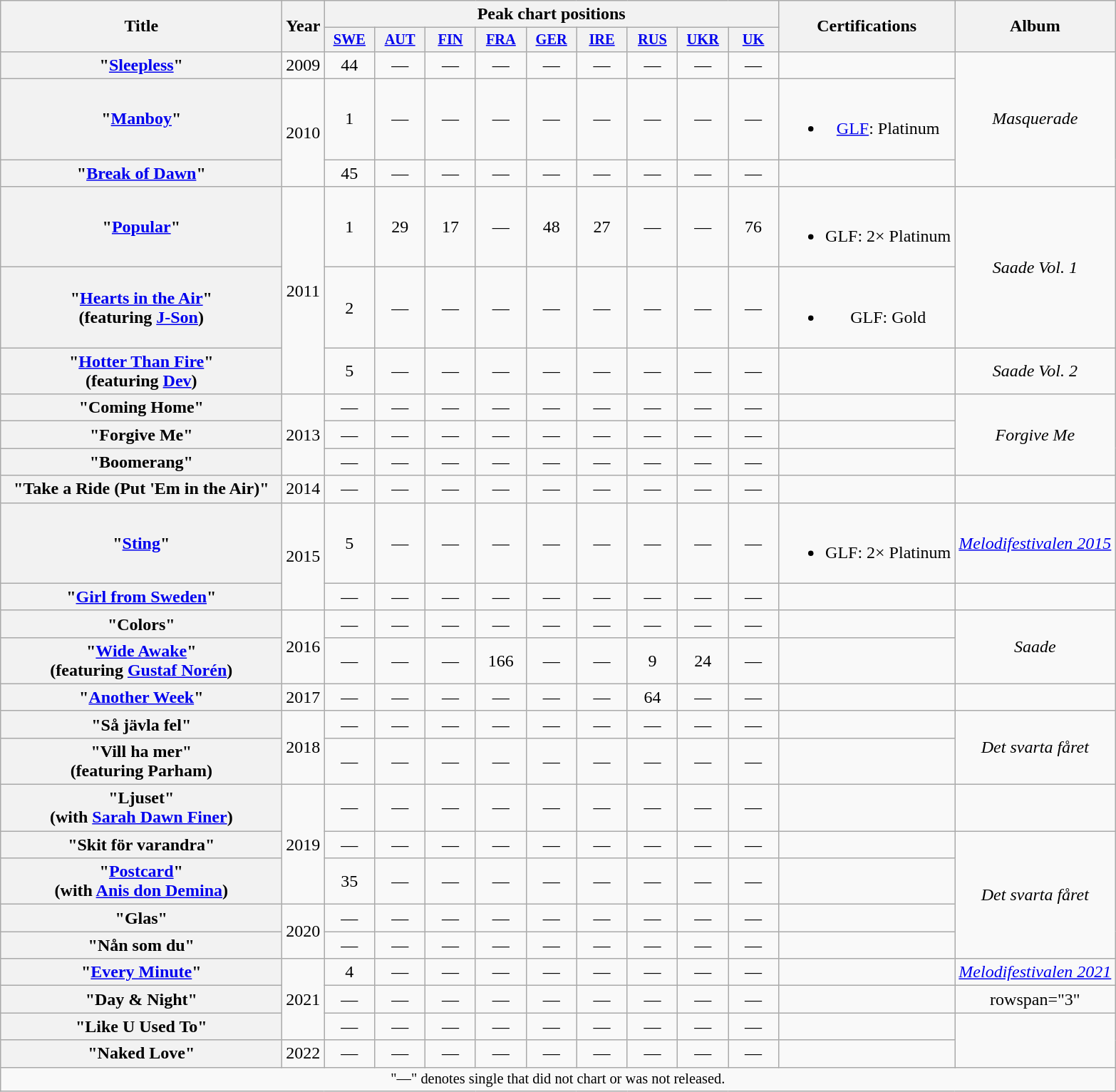<table class="wikitable plainrowheaders" style="text-align:center;">
<tr>
<th scope="col" rowspan="2" style="width:16em;">Title</th>
<th scope="col" rowspan="2" style="width:1em;">Year</th>
<th scope="col" colspan="9">Peak chart positions</th>
<th scope="col" rowspan="2">Certifications</th>
<th scope="col" rowspan="2">Album</th>
</tr>
<tr>
<th scope="col" style="width:3em;font-size:85%;"><a href='#'>SWE</a><br></th>
<th scope="col" style="width:3em;font-size:85%;"><a href='#'>AUT</a><br></th>
<th scope="col" style="width:3em;font-size:85%;"><a href='#'>FIN</a><br></th>
<th scope="col" style="width:3em;font-size:85%;"><a href='#'>FRA</a><br></th>
<th scope="col" style="width:3em;font-size:85%;"><a href='#'>GER</a><br></th>
<th scope="col" style="width:3em;font-size:85%;"><a href='#'>IRE</a><br></th>
<th scope="col" style="width:3em;font-size:85%;"><a href='#'>RUS</a><br></th>
<th scope="col" style="width:3em;font-size:85%;"><a href='#'>UKR</a><br></th>
<th scope="col" style="width:3em;font-size:85%;"><a href='#'>UK</a><br></th>
</tr>
<tr>
<th scope="row">"<a href='#'>Sleepless</a>"</th>
<td>2009</td>
<td>44</td>
<td>—</td>
<td>—</td>
<td>—</td>
<td>—</td>
<td>—</td>
<td>—</td>
<td>—</td>
<td>—</td>
<td></td>
<td rowspan="3"><em>Masquerade</em></td>
</tr>
<tr>
<th scope="row">"<a href='#'>Manboy</a>"</th>
<td rowspan="2">2010</td>
<td>1</td>
<td>—</td>
<td>—</td>
<td>—</td>
<td>—</td>
<td>—</td>
<td>—</td>
<td>—</td>
<td>—</td>
<td><br><ul><li><a href='#'>GLF</a>: Platinum</li></ul></td>
</tr>
<tr>
<th scope="row">"<a href='#'>Break of Dawn</a>"</th>
<td>45</td>
<td>—</td>
<td>—</td>
<td>—</td>
<td>—</td>
<td>—</td>
<td>—</td>
<td>—</td>
<td>—</td>
<td></td>
</tr>
<tr>
<th scope="row">"<a href='#'>Popular</a>"</th>
<td rowspan="3">2011</td>
<td>1</td>
<td>29</td>
<td>17</td>
<td>—</td>
<td>48</td>
<td>27</td>
<td>—</td>
<td>—</td>
<td>76</td>
<td><br><ul><li>GLF: 2× Platinum</li></ul></td>
<td rowspan="2"><em>Saade Vol. 1</em></td>
</tr>
<tr>
<th scope="row">"<a href='#'>Hearts in the Air</a>"<br><span>(featuring <a href='#'>J-Son</a>)</span></th>
<td>2</td>
<td>—</td>
<td>—</td>
<td>—</td>
<td>—</td>
<td>—</td>
<td>—</td>
<td>—</td>
<td>—</td>
<td><br><ul><li>GLF: Gold</li></ul></td>
</tr>
<tr>
<th scope="row">"<a href='#'>Hotter Than Fire</a>"<br><span>(featuring <a href='#'>Dev</a>)</span></th>
<td>5</td>
<td>—</td>
<td>—</td>
<td>—</td>
<td>—</td>
<td>—</td>
<td>—</td>
<td>—</td>
<td>—</td>
<td></td>
<td><em>Saade Vol. 2</em></td>
</tr>
<tr>
<th scope="row">"Coming Home"</th>
<td rowspan="3">2013</td>
<td>—</td>
<td>—</td>
<td>—</td>
<td>—</td>
<td>—</td>
<td>—</td>
<td>—</td>
<td>—</td>
<td>—</td>
<td></td>
<td rowspan="3"><em>Forgive Me</em></td>
</tr>
<tr>
<th scope="row">"Forgive Me"</th>
<td>—</td>
<td>—</td>
<td>—</td>
<td>—</td>
<td>—</td>
<td>—</td>
<td>—</td>
<td>—</td>
<td>—</td>
<td></td>
</tr>
<tr>
<th scope="row">"Boomerang"</th>
<td>—</td>
<td>—</td>
<td>—</td>
<td>—</td>
<td>—</td>
<td>—</td>
<td>—</td>
<td>—</td>
<td>—</td>
<td></td>
</tr>
<tr>
<th scope="row">"Take a Ride (Put 'Em in the Air)"</th>
<td>2014</td>
<td>—</td>
<td>—</td>
<td>—</td>
<td>—</td>
<td>—</td>
<td>—</td>
<td>—</td>
<td>—</td>
<td>—</td>
<td></td>
<td></td>
</tr>
<tr>
<th scope="row">"<a href='#'>Sting</a>"</th>
<td rowspan="2">2015</td>
<td>5</td>
<td>—</td>
<td>—</td>
<td>—</td>
<td>—</td>
<td>—</td>
<td>—</td>
<td>—</td>
<td>—</td>
<td><br><ul><li>GLF: 2× Platinum</li></ul></td>
<td><em><a href='#'>Melodifestivalen 2015</a></em></td>
</tr>
<tr>
<th scope="row">"<a href='#'>Girl from Sweden</a>"</th>
<td>—</td>
<td>—</td>
<td>—</td>
<td>—</td>
<td>—</td>
<td>—</td>
<td>—</td>
<td>—</td>
<td>—</td>
<td></td>
<td></td>
</tr>
<tr>
<th scope="row">"Colors"</th>
<td rowspan="2">2016</td>
<td>—</td>
<td>—</td>
<td>—</td>
<td>—</td>
<td>—</td>
<td>—</td>
<td>—</td>
<td>—</td>
<td>—</td>
<td></td>
<td rowspan="2"><em>Saade</em></td>
</tr>
<tr>
<th scope="row">"<a href='#'>Wide Awake</a>"<br><span>(featuring <a href='#'>Gustaf Norén</a>)</span></th>
<td>—</td>
<td>—</td>
<td>—</td>
<td>166</td>
<td>—</td>
<td>—</td>
<td>9</td>
<td>24</td>
<td>—</td>
<td></td>
</tr>
<tr>
<th scope="row">"<a href='#'>Another Week</a>"</th>
<td>2017</td>
<td>—</td>
<td>—</td>
<td>—</td>
<td>—</td>
<td>—</td>
<td>—</td>
<td>64</td>
<td>—</td>
<td>—</td>
<td></td>
<td></td>
</tr>
<tr>
<th scope="row">"Så jävla fel"</th>
<td rowspan="2">2018</td>
<td>—</td>
<td>—</td>
<td>—</td>
<td>—</td>
<td>—</td>
<td>—</td>
<td>—</td>
<td>—</td>
<td>—</td>
<td></td>
<td rowspan="2"><em>Det svarta fåret</em></td>
</tr>
<tr>
<th scope="row">"Vill ha mer"<br><span>(featuring Parham)</span></th>
<td>—</td>
<td>—</td>
<td>—</td>
<td>—</td>
<td>—</td>
<td>—</td>
<td>—</td>
<td>—</td>
<td>—</td>
<td></td>
</tr>
<tr>
<th scope="row">"Ljuset"<br><span>(with <a href='#'>Sarah Dawn Finer</a>)</span></th>
<td rowspan="3">2019</td>
<td>—</td>
<td>—</td>
<td>—</td>
<td>—</td>
<td>—</td>
<td>—</td>
<td>—</td>
<td>—</td>
<td>—</td>
<td></td>
<td></td>
</tr>
<tr>
<th scope="row">"Skit för varandra"</th>
<td>—</td>
<td>—</td>
<td>—</td>
<td>—</td>
<td>—</td>
<td>—</td>
<td>—</td>
<td>—</td>
<td>—</td>
<td></td>
<td rowspan="4"><em>Det svarta fåret</em></td>
</tr>
<tr>
<th scope="row">"<a href='#'>Postcard</a>"<br><span>(with <a href='#'>Anis don Demina</a>)</span></th>
<td>35</td>
<td>—</td>
<td>—</td>
<td>—</td>
<td>—</td>
<td>—</td>
<td>—</td>
<td>—</td>
<td>—</td>
<td></td>
</tr>
<tr>
<th scope="row">"Glas"</th>
<td rowspan="2">2020</td>
<td>—</td>
<td>—</td>
<td>—</td>
<td>—</td>
<td>—</td>
<td>—</td>
<td>—</td>
<td>—</td>
<td>—</td>
<td></td>
</tr>
<tr>
<th scope="row">"Nån som du"</th>
<td>—</td>
<td>—</td>
<td>—</td>
<td>—</td>
<td>—</td>
<td>—</td>
<td>—</td>
<td>—</td>
<td>—</td>
<td></td>
</tr>
<tr>
<th scope="row">"<a href='#'>Every Minute</a>"</th>
<td rowspan="3">2021</td>
<td>4</td>
<td>—</td>
<td>—</td>
<td>—</td>
<td>—</td>
<td>—</td>
<td>—</td>
<td>—</td>
<td>—</td>
<td></td>
<td><em><a href='#'>Melodifestivalen 2021</a></em></td>
</tr>
<tr>
<th scope="row">"Day & Night"</th>
<td>—</td>
<td>—</td>
<td>—</td>
<td>—</td>
<td>—</td>
<td>—</td>
<td>—</td>
<td>—</td>
<td>—</td>
<td></td>
<td>rowspan="3" </td>
</tr>
<tr>
<th scope="row">"Like U Used To"</th>
<td>—</td>
<td>—</td>
<td>—</td>
<td>—</td>
<td>—</td>
<td>—</td>
<td>—</td>
<td>—</td>
<td>—</td>
<td></td>
</tr>
<tr>
<th scope="row">"Naked Love"</th>
<td>2022</td>
<td>—</td>
<td>—</td>
<td>—</td>
<td>—</td>
<td>—</td>
<td>—</td>
<td>—</td>
<td>—</td>
<td>—</td>
<td></td>
</tr>
<tr>
<td colspan="17" style="text-align:center; font-size:85%;">"—" denotes single that did not chart or was not released.</td>
</tr>
</table>
